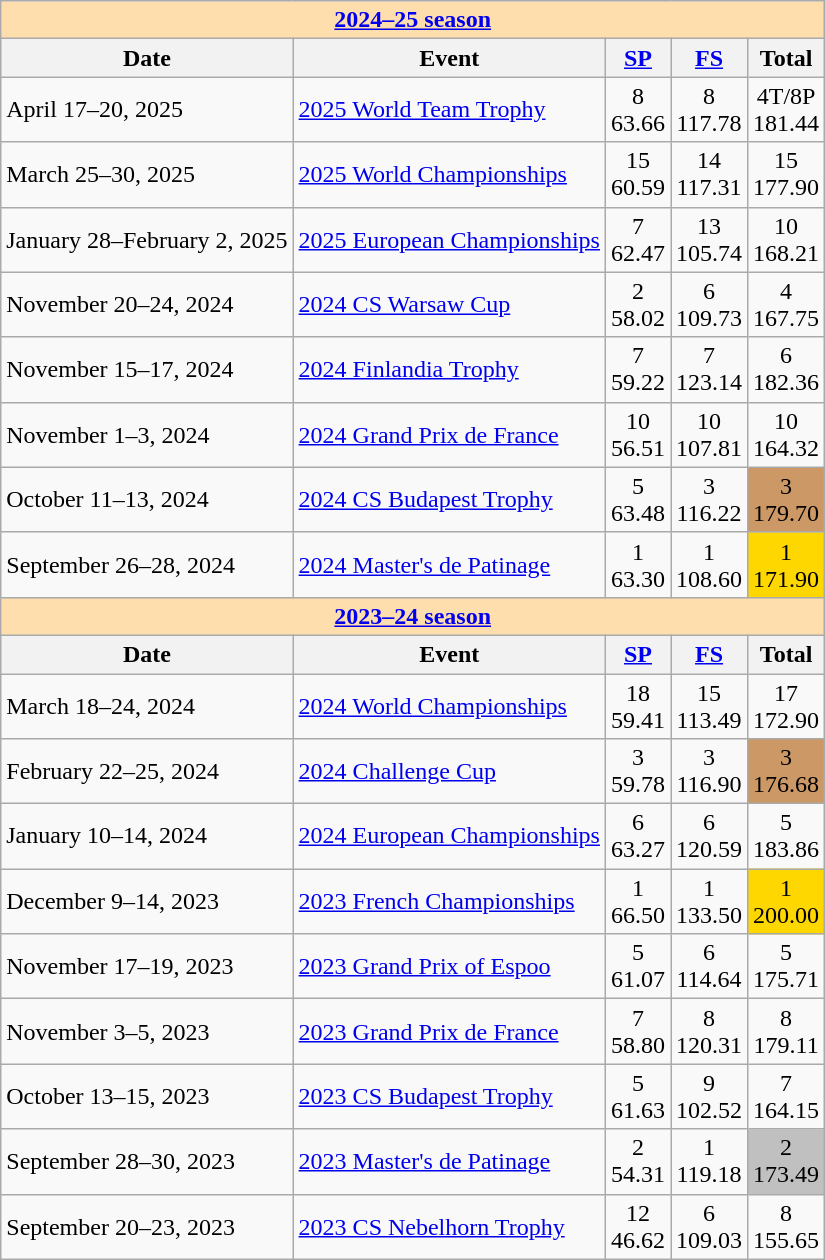<table class="wikitable">
<tr>
<td style="background-color: #ffdead; " colspan=5 align=center><a href='#'><strong>2024–25 season</strong></a></td>
</tr>
<tr>
<th>Date</th>
<th>Event</th>
<th><a href='#'>SP</a></th>
<th><a href='#'>FS</a></th>
<th>Total</th>
</tr>
<tr>
<td>April 17–20, 2025</td>
<td><a href='#'>2025 World Team Trophy</a></td>
<td align=center>8 <br> 63.66</td>
<td align=center>8 <br> 117.78</td>
<td align=center>4T/8P <br> 181.44</td>
</tr>
<tr>
<td>March 25–30, 2025</td>
<td><a href='#'>2025 World Championships</a></td>
<td align=center>15 <br> 60.59</td>
<td align=center>14 <br> 117.31</td>
<td align=center>15 <br> 177.90</td>
</tr>
<tr>
<td>January 28–February 2, 2025</td>
<td><a href='#'>2025 European Championships</a></td>
<td align=center>7 <br> 62.47</td>
<td align=center>13 <br> 105.74</td>
<td align=center>10 <br> 168.21</td>
</tr>
<tr>
<td>November 20–24, 2024</td>
<td><a href='#'>2024 CS Warsaw Cup</a></td>
<td align=center>2 <br> 58.02</td>
<td align=center>6 <br> 109.73</td>
<td align=center>4 <br> 167.75</td>
</tr>
<tr>
<td>November 15–17, 2024</td>
<td><a href='#'>2024 Finlandia Trophy</a></td>
<td align=center>7 <br> 59.22</td>
<td align=center>7 <br> 123.14</td>
<td align=center>6 <br> 182.36</td>
</tr>
<tr>
<td>November 1–3, 2024</td>
<td><a href='#'>2024 Grand Prix de France</a></td>
<td align=center>10 <br> 56.51</td>
<td align=center>10 <br> 107.81</td>
<td align=center>10 <br> 164.32</td>
</tr>
<tr>
<td>October 11–13, 2024</td>
<td><a href='#'>2024 CS Budapest Trophy</a></td>
<td align=center>5 <br> 63.48</td>
<td align=center>3 <br> 116.22</td>
<td align=center bgcolor=cc9966>3 <br> 179.70</td>
</tr>
<tr>
<td>September 26–28, 2024</td>
<td><a href='#'>2024 Master's de Patinage</a></td>
<td align=center>1 <br> 63.30</td>
<td align=center>1 <br> 108.60</td>
<td align=center bgcolor=gold>1 <br> 171.90</td>
</tr>
<tr>
<td style="background-color: #ffdead; " colspan=5 align=center><a href='#'><strong>2023–24 season</strong></a></td>
</tr>
<tr>
<th>Date</th>
<th>Event</th>
<th><a href='#'>SP</a></th>
<th><a href='#'>FS</a></th>
<th>Total</th>
</tr>
<tr>
<td>March 18–24, 2024</td>
<td><a href='#'>2024 World Championships</a></td>
<td align=center>18 <br> 59.41</td>
<td align=center>15 <br> 113.49</td>
<td align=center>17 <br> 172.90</td>
</tr>
<tr>
<td>February 22–25, 2024</td>
<td><a href='#'>2024 Challenge Cup</a></td>
<td align=center>3 <br> 59.78</td>
<td align=center>3 <br> 116.90</td>
<td align=center bgcolor=cc9966>3 <br> 176.68</td>
</tr>
<tr>
<td>January 10–14, 2024</td>
<td><a href='#'>2024 European Championships</a></td>
<td align=center>6 <br> 63.27</td>
<td align=center>6 <br> 120.59</td>
<td align=center>5 <br> 183.86</td>
</tr>
<tr>
<td>December 9–14, 2023</td>
<td><a href='#'>2023 French Championships</a></td>
<td align=center>1 <br> 66.50</td>
<td align=center>1 <br> 133.50</td>
<td align=center bgcolor=gold>1 <br> 200.00</td>
</tr>
<tr>
<td>November 17–19, 2023</td>
<td><a href='#'>2023 Grand Prix of Espoo</a></td>
<td align=center>5 <br> 61.07</td>
<td align=center>6 <br> 114.64</td>
<td align=center>5 <br> 175.71</td>
</tr>
<tr>
<td>November 3–5, 2023</td>
<td><a href='#'>2023 Grand Prix de France</a></td>
<td align=center>7 <br> 58.80</td>
<td align=center>8 <br> 120.31</td>
<td align=center>8 <br> 179.11</td>
</tr>
<tr>
<td>October 13–15, 2023</td>
<td><a href='#'>2023 CS Budapest Trophy</a></td>
<td align=center>5 <br> 61.63</td>
<td align=center>9 <br> 102.52</td>
<td align=center>7 <br> 164.15</td>
</tr>
<tr>
<td>September 28–30, 2023</td>
<td><a href='#'>2023 Master's de Patinage</a></td>
<td align=center>2 <br> 54.31</td>
<td align=center>1 <br> 119.18</td>
<td align=center bgcolor=silver>2 <br> 173.49</td>
</tr>
<tr>
<td>September 20–23, 2023</td>
<td><a href='#'>2023 CS Nebelhorn Trophy</a></td>
<td align=center>12 <br> 46.62</td>
<td align=center>6 <br> 109.03</td>
<td align=center>8 <br> 155.65</td>
</tr>
</table>
